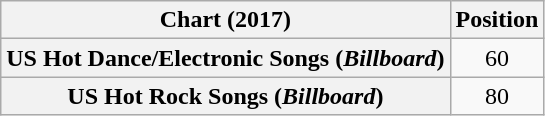<table class="wikitable sortable plainrowheaders" style="text-align:center">
<tr>
<th>Chart (2017)</th>
<th>Position</th>
</tr>
<tr>
<th scope="row">US Hot Dance/Electronic Songs (<em>Billboard</em>)</th>
<td>60</td>
</tr>
<tr>
<th scope="row">US Hot Rock Songs (<em>Billboard</em>)</th>
<td>80</td>
</tr>
</table>
